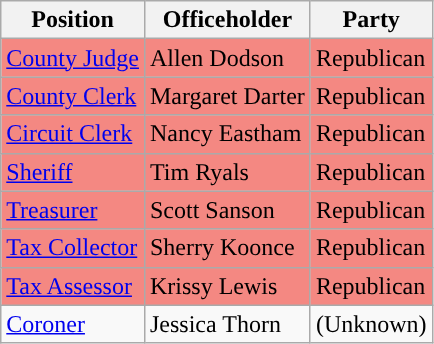<table class="wikitable mw-collapsible">
<tr>
<th>Position</th>
<th>Officeholder</th>
<th>Party</th>
</tr>
<tr style="background-color: #F48882;">
<td><a href='#'>County Judge</a></td>
<td>Allen Dodson</td>
<td>Republican</td>
</tr>
<tr style="background-color: #F48882;">
<td><a href='#'>County Clerk</a></td>
<td>Margaret Darter</td>
<td>Republican</td>
</tr>
<tr style="background-color: #F48882;">
<td><a href='#'>Circuit Clerk</a></td>
<td>Nancy Eastham</td>
<td>Republican</td>
</tr>
<tr style="background-color: #F48882;">
<td><a href='#'>Sheriff</a></td>
<td>Tim Ryals</td>
<td>Republican</td>
</tr>
<tr style="background-color: #F48882;">
<td><a href='#'>Treasurer</a></td>
<td>Scott Sanson</td>
<td>Republican</td>
</tr>
<tr style="background-color: #F48882;">
<td><a href='#'>Tax Collector</a></td>
<td>Sherry Koonce</td>
<td>Republican</td>
</tr>
<tr style="background-color: #F48882;">
<td><a href='#'>Tax Assessor</a></td>
<td>Krissy Lewis</td>
<td>Republican</td>
</tr>
<tr>
<td><a href='#'>Coroner</a></td>
<td>Jessica Thorn</td>
<td>(Unknown)</td>
</tr>
</table>
